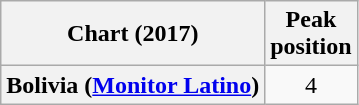<table class="wikitable plainrowheaders" style="text-align:center">
<tr>
<th scope="col">Chart (2017)</th>
<th scope="col">Peak<br> position</th>
</tr>
<tr>
<th scope="row">Bolivia (<a href='#'>Monitor Latino</a>)</th>
<td>4</td>
</tr>
</table>
